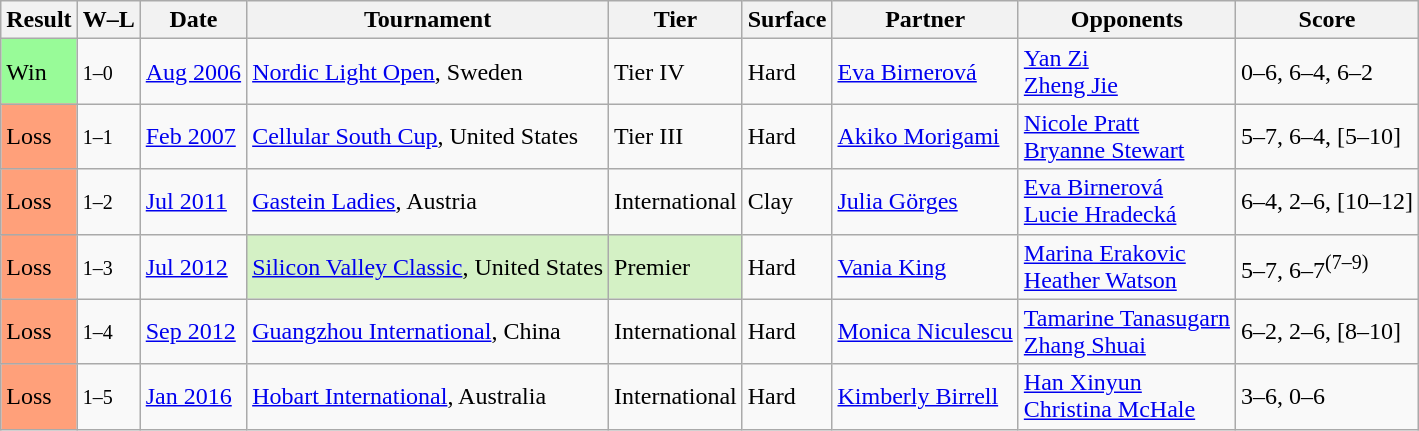<table class="wikitable sortable">
<tr>
<th>Result</th>
<th class=unsortable>W–L</th>
<th>Date</th>
<th>Tournament</th>
<th>Tier</th>
<th>Surface</th>
<th>Partner</th>
<th>Opponents</th>
<th class=unsortable>Score</th>
</tr>
<tr>
<td bgcolor=#98fb98>Win</td>
<td><small>1–0</small></td>
<td><a href='#'>Aug 2006</a></td>
<td><a href='#'>Nordic Light Open</a>, Sweden</td>
<td>Tier IV</td>
<td>Hard</td>
<td> <a href='#'>Eva Birnerová</a></td>
<td> <a href='#'>Yan Zi</a> <br>  <a href='#'>Zheng Jie</a></td>
<td>0–6, 6–4, 6–2</td>
</tr>
<tr>
<td bgcolor=#ffa07a>Loss</td>
<td><small>1–1</small></td>
<td><a href='#'>Feb 2007</a></td>
<td><a href='#'>Cellular South Cup</a>, United States</td>
<td>Tier III</td>
<td>Hard</td>
<td> <a href='#'>Akiko Morigami</a></td>
<td> <a href='#'>Nicole Pratt</a> <br>  <a href='#'>Bryanne Stewart</a></td>
<td>5–7, 6–4, [5–10]</td>
</tr>
<tr>
<td bgcolor=#ffa07a>Loss</td>
<td><small>1–2</small></td>
<td><a href='#'>Jul 2011</a></td>
<td><a href='#'>Gastein Ladies</a>, Austria</td>
<td>International</td>
<td>Clay</td>
<td> <a href='#'>Julia Görges</a></td>
<td> <a href='#'>Eva Birnerová</a> <br>  <a href='#'>Lucie Hradecká</a></td>
<td>6–4, 2–6, [10–12]</td>
</tr>
<tr>
<td bgcolor=#ffa07a>Loss</td>
<td><small>1–3</small></td>
<td><a href='#'>Jul 2012</a></td>
<td bgcolor=#d4f1c5><a href='#'>Silicon Valley Classic</a>, United States</td>
<td bgcolor=#d4f1c5>Premier</td>
<td>Hard</td>
<td> <a href='#'>Vania King</a></td>
<td> <a href='#'>Marina Erakovic</a> <br>  <a href='#'>Heather Watson</a></td>
<td>5–7, 6–7<sup>(7–9)</sup></td>
</tr>
<tr>
<td bgcolor=#ffa07a>Loss</td>
<td><small>1–4</small></td>
<td><a href='#'>Sep 2012</a></td>
<td><a href='#'>Guangzhou International</a>, China</td>
<td>International</td>
<td>Hard</td>
<td> <a href='#'>Monica Niculescu</a></td>
<td> <a href='#'>Tamarine Tanasugarn</a> <br>  <a href='#'>Zhang Shuai</a></td>
<td>6–2, 2–6, [8–10]</td>
</tr>
<tr>
<td bgcolor=#ffa07a>Loss</td>
<td><small>1–5</small></td>
<td><a href='#'>Jan 2016</a></td>
<td><a href='#'>Hobart International</a>, Australia</td>
<td>International</td>
<td>Hard</td>
<td> <a href='#'>Kimberly Birrell</a></td>
<td> <a href='#'>Han Xinyun</a> <br>  <a href='#'>Christina McHale</a></td>
<td>3–6, 0–6</td>
</tr>
</table>
